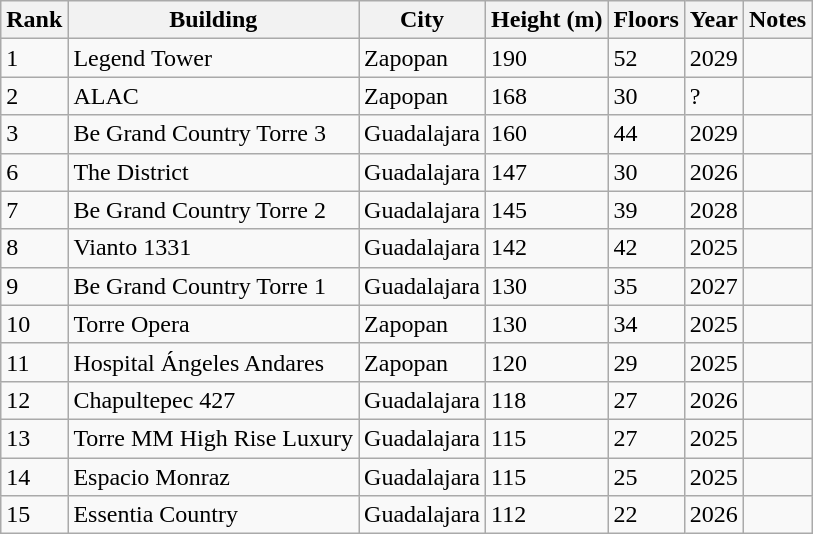<table class="wikitable">
<tr>
<th>Rank</th>
<th>Building</th>
<th>City</th>
<th>Height (m)</th>
<th>Floors</th>
<th>Year</th>
<th>Notes</th>
</tr>
<tr>
<td>1</td>
<td>Legend Tower</td>
<td>Zapopan</td>
<td>190</td>
<td>52</td>
<td>2029</td>
<td></td>
</tr>
<tr>
<td>2</td>
<td>ALAC</td>
<td>Zapopan</td>
<td>168</td>
<td>30</td>
<td>?</td>
<td></td>
</tr>
<tr>
<td>3</td>
<td>Be Grand Country Torre 3</td>
<td>Guadalajara</td>
<td>160</td>
<td>44</td>
<td>2029</td>
<td></td>
</tr>
<tr>
<td>6</td>
<td>The District</td>
<td>Guadalajara</td>
<td>147</td>
<td>30</td>
<td>2026</td>
<td></td>
</tr>
<tr>
<td>7</td>
<td>Be Grand Country Torre 2</td>
<td>Guadalajara</td>
<td>145</td>
<td>39</td>
<td>2028</td>
<td></td>
</tr>
<tr>
<td>8</td>
<td>Vianto 1331</td>
<td>Guadalajara</td>
<td>142</td>
<td>42</td>
<td>2025</td>
<td></td>
</tr>
<tr>
<td>9</td>
<td>Be Grand Country Torre 1</td>
<td>Guadalajara</td>
<td>130</td>
<td>35</td>
<td>2027</td>
<td></td>
</tr>
<tr>
<td>10</td>
<td>Torre Opera</td>
<td>Zapopan</td>
<td>130</td>
<td>34</td>
<td>2025</td>
<td></td>
</tr>
<tr>
<td>11</td>
<td>Hospital Ángeles Andares</td>
<td>Zapopan</td>
<td>120</td>
<td>29</td>
<td>2025</td>
<td></td>
</tr>
<tr>
<td>12</td>
<td>Chapultepec 427</td>
<td>Guadalajara</td>
<td>118</td>
<td>27</td>
<td>2026</td>
<td></td>
</tr>
<tr>
<td>13</td>
<td>Torre MM High Rise Luxury</td>
<td>Guadalajara</td>
<td>115</td>
<td>27</td>
<td>2025</td>
<td></td>
</tr>
<tr>
<td>14</td>
<td>Espacio Monraz</td>
<td>Guadalajara</td>
<td>115</td>
<td>25</td>
<td>2025</td>
<td></td>
</tr>
<tr>
<td>15</td>
<td>Essentia Country</td>
<td>Guadalajara</td>
<td>112</td>
<td>22</td>
<td>2026</td>
<td></td>
</tr>
</table>
